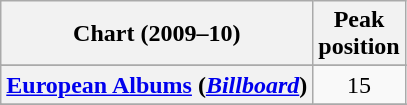<table class="wikitable sortable plainrowheaders" style="text-align:center">
<tr>
<th scope="col">Chart (2009–10)</th>
<th scope="col">Peak<br>position</th>
</tr>
<tr>
</tr>
<tr>
</tr>
<tr>
</tr>
<tr>
</tr>
<tr>
</tr>
<tr>
</tr>
<tr>
<th scope="row"><a href='#'>European Albums</a> (<em><a href='#'>Billboard</a></em>)</th>
<td>15</td>
</tr>
<tr>
</tr>
<tr>
</tr>
<tr>
</tr>
<tr>
</tr>
<tr>
</tr>
<tr>
</tr>
<tr>
</tr>
<tr>
</tr>
<tr>
</tr>
<tr>
</tr>
<tr>
</tr>
<tr>
</tr>
<tr>
</tr>
</table>
